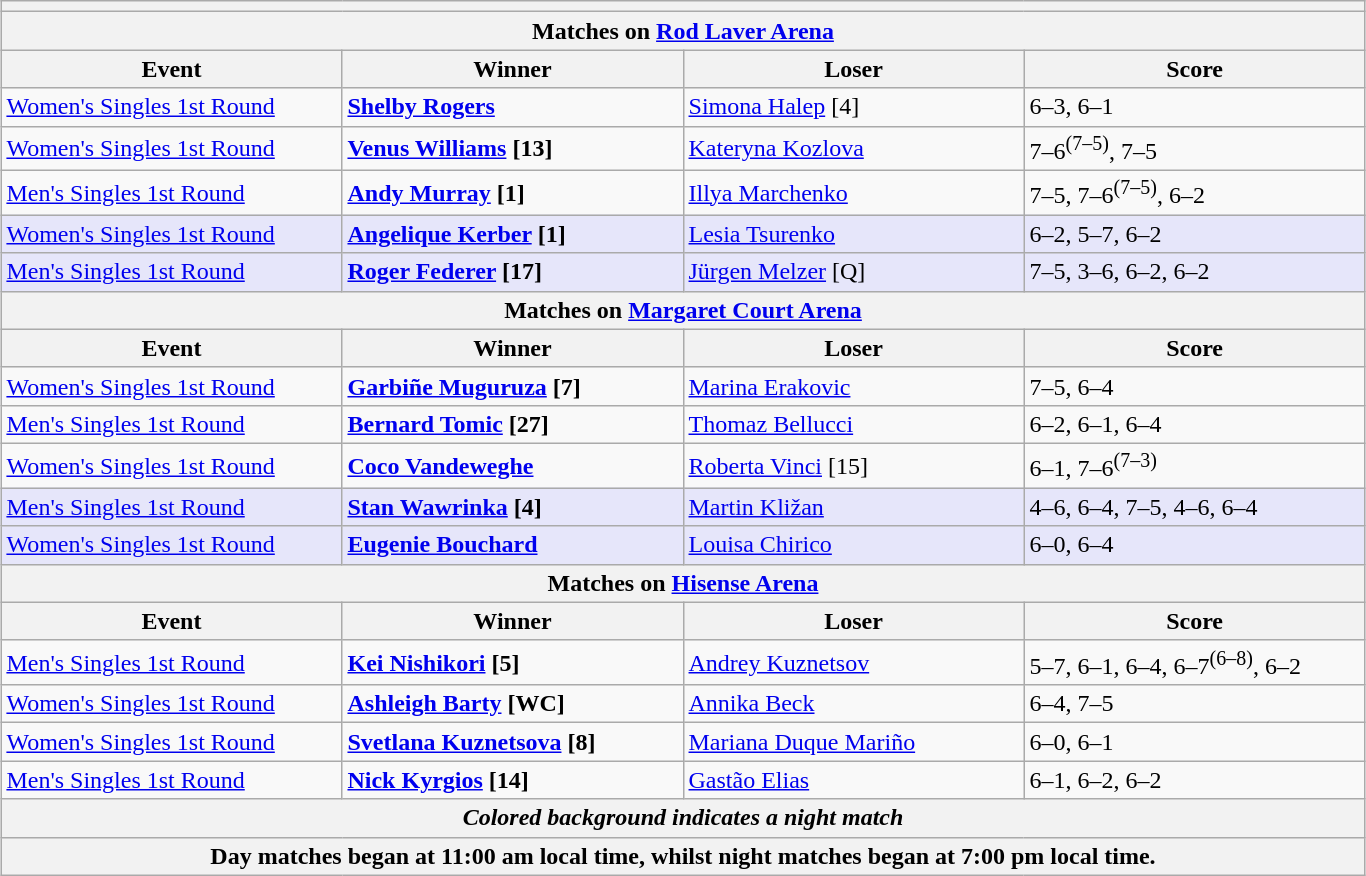<table class="wikitable collapsible uncollapsed" style="margin:1em auto;">
<tr>
<th colspan=4></th>
</tr>
<tr>
<th colspan=4><strong>Matches on <a href='#'>Rod Laver Arena</a></strong></th>
</tr>
<tr>
<th style="width:220px;">Event</th>
<th style="width:220px;">Winner</th>
<th style="width:220px;">Loser</th>
<th style="width:220px;">Score</th>
</tr>
<tr>
<td><a href='#'>Women's Singles 1st Round</a></td>
<td><strong> <a href='#'>Shelby Rogers</a></strong></td>
<td> <a href='#'>Simona Halep</a> [4]</td>
<td>6–3, 6–1</td>
</tr>
<tr>
<td><a href='#'>Women's Singles 1st Round</a></td>
<td><strong> <a href='#'>Venus Williams</a> [13]</strong></td>
<td> <a href='#'>Kateryna Kozlova</a></td>
<td>7–6<sup>(7–5)</sup>, 7–5</td>
</tr>
<tr>
<td><a href='#'>Men's Singles 1st Round</a></td>
<td><strong> <a href='#'>Andy Murray</a> [1]</strong></td>
<td> <a href='#'>Illya Marchenko</a></td>
<td>7–5, 7–6<sup>(7–5)</sup>, 6–2</td>
</tr>
<tr bgcolor=lavender>
<td><a href='#'>Women's Singles 1st Round</a></td>
<td><strong> <a href='#'>Angelique Kerber</a> [1]</strong></td>
<td> <a href='#'>Lesia Tsurenko</a></td>
<td>6–2, 5–7, 6–2</td>
</tr>
<tr bgcolor=lavender>
<td><a href='#'>Men's Singles 1st Round</a></td>
<td><strong> <a href='#'>Roger Federer</a> [17]</strong></td>
<td> <a href='#'>Jürgen Melzer</a> [Q]</td>
<td>7–5, 3–6, 6–2, 6–2</td>
</tr>
<tr>
<th colspan=4><strong>Matches on <a href='#'>Margaret Court Arena</a></strong></th>
</tr>
<tr>
<th style="width:220px;">Event</th>
<th style="width:220px;">Winner</th>
<th style="width:220px;">Loser</th>
<th style="width:220px;">Score</th>
</tr>
<tr>
<td><a href='#'>Women's Singles 1st Round</a></td>
<td><strong> <a href='#'>Garbiñe Muguruza</a> [7]</strong></td>
<td> <a href='#'>Marina Erakovic</a></td>
<td>7–5, 6–4</td>
</tr>
<tr>
<td><a href='#'>Men's Singles 1st Round</a></td>
<td><strong> <a href='#'>Bernard Tomic</a> [27]</strong></td>
<td> <a href='#'>Thomaz Bellucci</a></td>
<td>6–2, 6–1, 6–4</td>
</tr>
<tr>
<td><a href='#'>Women's Singles 1st Round</a></td>
<td><strong> <a href='#'>Coco Vandeweghe</a></strong></td>
<td> <a href='#'>Roberta Vinci</a> [15]</td>
<td>6–1, 7–6<sup>(7–3)</sup></td>
</tr>
<tr bgcolor=lavender>
<td><a href='#'>Men's Singles 1st Round</a></td>
<td><strong> <a href='#'>Stan Wawrinka</a> [4]</strong></td>
<td> <a href='#'>Martin Kližan</a></td>
<td>4–6, 6–4, 7–5, 4–6, 6–4</td>
</tr>
<tr bgcolor=lavender>
<td><a href='#'>Women's Singles 1st Round</a></td>
<td><strong> <a href='#'>Eugenie Bouchard</a></strong></td>
<td> <a href='#'>Louisa Chirico</a></td>
<td>6–0, 6–4</td>
</tr>
<tr>
<th colspan=4><strong>Matches on <a href='#'>Hisense Arena</a></strong></th>
</tr>
<tr>
<th style="width:220px;">Event</th>
<th style="width:220px;">Winner</th>
<th style="width:220px;">Loser</th>
<th style="width:220px;">Score</th>
</tr>
<tr>
<td><a href='#'>Men's Singles 1st Round</a></td>
<td><strong> <a href='#'>Kei Nishikori</a> [5]</strong></td>
<td> <a href='#'>Andrey Kuznetsov</a></td>
<td>5–7, 6–1, 6–4, 6–7<sup>(6–8)</sup>, 6–2</td>
</tr>
<tr>
<td><a href='#'>Women's Singles 1st Round</a></td>
<td><strong> <a href='#'>Ashleigh Barty</a> [WC]</strong></td>
<td> <a href='#'>Annika Beck</a></td>
<td>6–4, 7–5</td>
</tr>
<tr>
<td><a href='#'>Women's Singles 1st Round</a></td>
<td><strong> <a href='#'>Svetlana Kuznetsova</a> [8]</strong></td>
<td> <a href='#'>Mariana Duque Mariño</a></td>
<td>6–0, 6–1</td>
</tr>
<tr>
<td><a href='#'>Men's Singles 1st Round</a></td>
<td><strong> <a href='#'>Nick Kyrgios</a> [14]</strong></td>
<td> <a href='#'>Gastão Elias</a></td>
<td>6–1, 6–2, 6–2</td>
</tr>
<tr>
<th colspan=4><em>Colored background indicates a night match</em></th>
</tr>
<tr>
<th colspan=4>Day matches began at 11:00 am local time, whilst night matches began at 7:00 pm local time.</th>
</tr>
</table>
